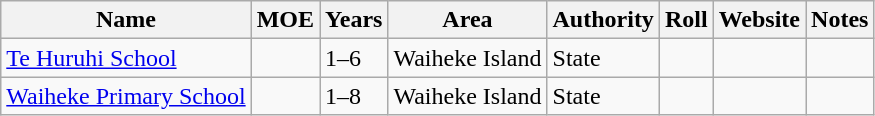<table class="wikitable sortable">
<tr>
<th>Name</th>
<th>MOE</th>
<th>Years</th>
<th>Area</th>
<th>Authority</th>
<th>Roll</th>
<th>Website</th>
<th>Notes</th>
</tr>
<tr>
<td><a href='#'>Te Huruhi School</a></td>
<td></td>
<td>1–6</td>
<td>Waiheke Island</td>
<td>State</td>
<td></td>
<td></td>
<td></td>
</tr>
<tr>
<td><a href='#'>Waiheke Primary School</a></td>
<td></td>
<td>1–8</td>
<td>Waiheke Island</td>
<td>State</td>
<td></td>
<td></td>
<td></td>
</tr>
</table>
